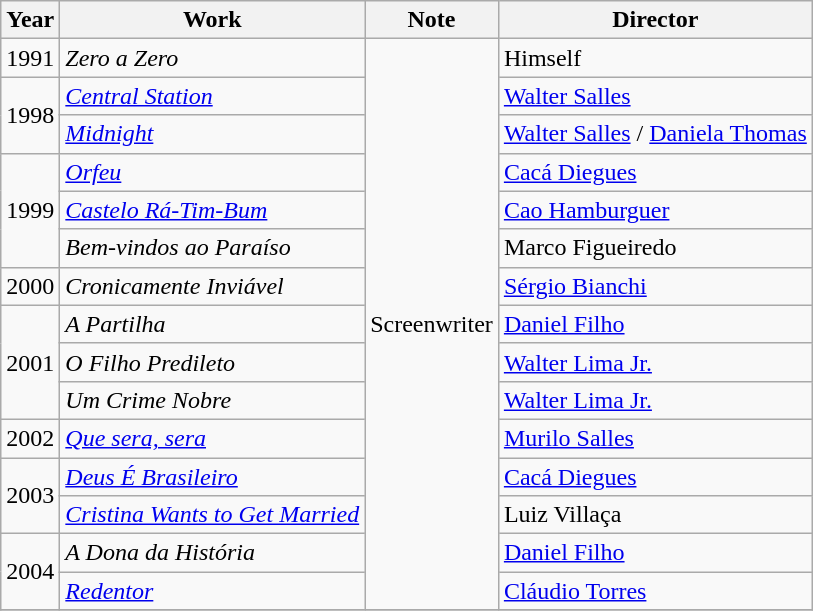<table class="wikitable">
<tr>
<th>Year</th>
<th>Work</th>
<th>Note</th>
<th>Director</th>
</tr>
<tr>
<td>1991</td>
<td><em>Zero a Zero</em></td>
<td rowspan="15">Screenwriter</td>
<td>Himself</td>
</tr>
<tr>
<td rowspan="2">1998</td>
<td><em><a href='#'>Central Station</a></em></td>
<td><a href='#'>Walter Salles</a></td>
</tr>
<tr>
<td><em><a href='#'>Midnight</a></em></td>
<td><a href='#'>Walter Salles</a> / <a href='#'>Daniela Thomas</a></td>
</tr>
<tr>
<td rowspan="3">1999</td>
<td><em><a href='#'>Orfeu</a></em></td>
<td><a href='#'>Cacá Diegues</a></td>
</tr>
<tr>
<td><em><a href='#'>Castelo Rá-Tim-Bum</a></em></td>
<td><a href='#'>Cao Hamburguer</a></td>
</tr>
<tr>
<td><em>Bem-vindos ao Paraíso</em></td>
<td>Marco Figueiredo</td>
</tr>
<tr>
<td>2000</td>
<td><em>Cronicamente Inviável</em></td>
<td><a href='#'>Sérgio Bianchi</a></td>
</tr>
<tr>
<td rowspan="3">2001</td>
<td><em>A Partilha</em></td>
<td><a href='#'>Daniel Filho</a></td>
</tr>
<tr>
<td><em>O Filho Predileto</em></td>
<td><a href='#'>Walter Lima Jr.</a></td>
</tr>
<tr>
<td><em>Um Crime Nobre</em></td>
<td><a href='#'>Walter Lima Jr.</a></td>
</tr>
<tr>
<td>2002</td>
<td><em><a href='#'>Que sera, sera</a></em></td>
<td><a href='#'>Murilo Salles</a></td>
</tr>
<tr>
<td rowspan="2">2003</td>
<td><em><a href='#'>Deus É Brasileiro</a></em></td>
<td><a href='#'>Cacá Diegues</a></td>
</tr>
<tr>
<td><em><a href='#'>Cristina Wants to Get Married</a></em></td>
<td>Luiz Villaça</td>
</tr>
<tr>
<td rowspan="2">2004</td>
<td><em>A Dona da História</em></td>
<td><a href='#'>Daniel Filho</a></td>
</tr>
<tr>
<td><em><a href='#'>Redentor</a></em></td>
<td><a href='#'>Cláudio Torres</a></td>
</tr>
<tr>
</tr>
</table>
